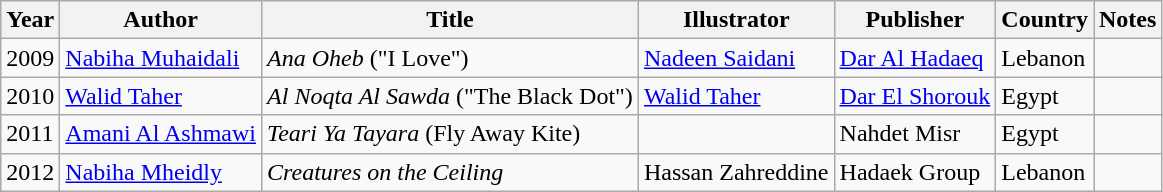<table class="wikitable sortable">
<tr>
<th>Year</th>
<th>Author</th>
<th>Title</th>
<th>Illustrator</th>
<th>Publisher</th>
<th>Country</th>
<th class="unsortable">Notes</th>
</tr>
<tr>
<td>2009</td>
<td><a href='#'>Nabiha Muhaidali</a></td>
<td><em>Ana Oheb</em> ("I Love")</td>
<td><a href='#'>Nadeen Saidani</a></td>
<td><a href='#'>Dar Al Hadaeq</a></td>
<td>Lebanon</td>
<td></td>
</tr>
<tr>
<td>2010</td>
<td><a href='#'>Walid Taher</a></td>
<td><em>Al Noqta Al Sawda</em> ("The Black Dot")</td>
<td><a href='#'>Walid Taher</a></td>
<td><a href='#'>Dar El Shorouk</a></td>
<td>Egypt</td>
<td></td>
</tr>
<tr>
<td>2011</td>
<td><a href='#'>Amani Al Ashmawi</a></td>
<td><em>Teari Ya Tayara</em> (Fly Away Kite)</td>
<td></td>
<td>Nahdet Misr</td>
<td>Egypt</td>
<td></td>
</tr>
<tr>
<td>2012</td>
<td><a href='#'>Nabiha Mheidly</a></td>
<td><em>Creatures on the Ceiling</em></td>
<td>Hassan Zahreddine</td>
<td>Hadaek Group</td>
<td>Lebanon</td>
<td></td>
</tr>
</table>
